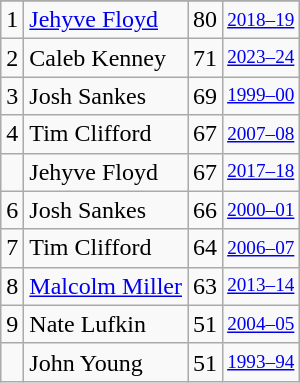<table class="wikitable">
<tr>
</tr>
<tr>
<td>1</td>
<td><a href='#'>Jehyve Floyd</a></td>
<td>80</td>
<td style="font-size:80%;"><a href='#'>2018–19</a></td>
</tr>
<tr>
<td>2</td>
<td>Caleb Kenney</td>
<td>71</td>
<td style="font-size:80%;"><a href='#'>2023–24</a></td>
</tr>
<tr>
<td>3</td>
<td>Josh Sankes</td>
<td>69</td>
<td style="font-size:80%;"><a href='#'>1999–00</a></td>
</tr>
<tr>
<td>4</td>
<td>Tim Clifford</td>
<td>67</td>
<td style="font-size:80%;"><a href='#'>2007–08</a></td>
</tr>
<tr>
<td></td>
<td>Jehyve Floyd</td>
<td>67</td>
<td style="font-size:80%;"><a href='#'>2017–18</a></td>
</tr>
<tr>
<td>6</td>
<td>Josh Sankes</td>
<td>66</td>
<td style="font-size:80%;"><a href='#'>2000–01</a></td>
</tr>
<tr>
<td>7</td>
<td>Tim Clifford</td>
<td>64</td>
<td style="font-size:80%;"><a href='#'>2006–07</a></td>
</tr>
<tr>
<td>8</td>
<td><a href='#'>Malcolm Miller</a></td>
<td>63</td>
<td style="font-size:80%;"><a href='#'>2013–14</a></td>
</tr>
<tr>
<td>9</td>
<td>Nate Lufkin</td>
<td>51</td>
<td style="font-size:80%;"><a href='#'>2004–05</a></td>
</tr>
<tr>
<td></td>
<td>John Young</td>
<td>51</td>
<td style="font-size:80%;"><a href='#'>1993–94</a></td>
</tr>
</table>
